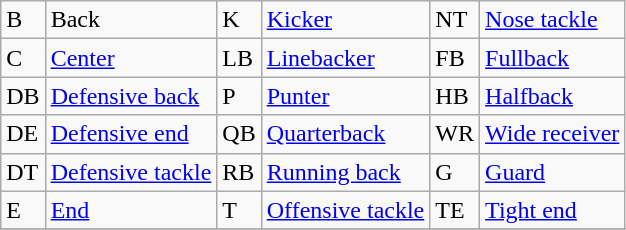<table class="wikitable">
<tr>
<td>B</td>
<td>Back</td>
<td>K</td>
<td><a href='#'>Kicker</a></td>
<td>NT</td>
<td><a href='#'>Nose tackle</a></td>
</tr>
<tr>
<td>C</td>
<td><a href='#'>Center</a></td>
<td>LB</td>
<td><a href='#'>Linebacker</a></td>
<td>FB</td>
<td><a href='#'>Fullback</a></td>
</tr>
<tr>
<td>DB</td>
<td><a href='#'>Defensive back</a></td>
<td>P</td>
<td><a href='#'>Punter</a></td>
<td>HB</td>
<td><a href='#'>Halfback</a></td>
</tr>
<tr>
<td>DE</td>
<td><a href='#'>Defensive end</a></td>
<td>QB</td>
<td><a href='#'>Quarterback</a></td>
<td>WR</td>
<td><a href='#'>Wide receiver</a></td>
</tr>
<tr>
<td>DT</td>
<td><a href='#'>Defensive tackle</a></td>
<td>RB</td>
<td><a href='#'>Running back</a></td>
<td>G</td>
<td><a href='#'>Guard</a></td>
</tr>
<tr>
<td>E</td>
<td><a href='#'>End</a></td>
<td>T</td>
<td><a href='#'>Offensive tackle</a></td>
<td>TE</td>
<td><a href='#'>Tight end</a></td>
</tr>
<tr>
</tr>
</table>
